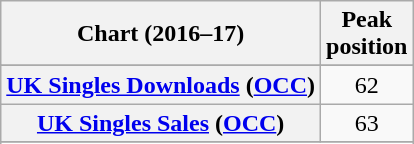<table class="wikitable sortable plainrowheaders" style="text-align:center">
<tr>
<th scope="col">Chart (2016–17)</th>
<th scope="col">Peak<br> position</th>
</tr>
<tr>
</tr>
<tr>
</tr>
<tr>
</tr>
<tr>
</tr>
<tr>
</tr>
<tr>
</tr>
<tr>
</tr>
<tr>
<th scope="row"><a href='#'>UK Singles Downloads</a> (<a href='#'>OCC</a>)</th>
<td>62</td>
</tr>
<tr>
<th scope="row"><a href='#'>UK Singles Sales</a> (<a href='#'>OCC</a>)</th>
<td>63</td>
</tr>
<tr>
</tr>
<tr>
</tr>
<tr>
</tr>
<tr>
</tr>
<tr>
</tr>
</table>
